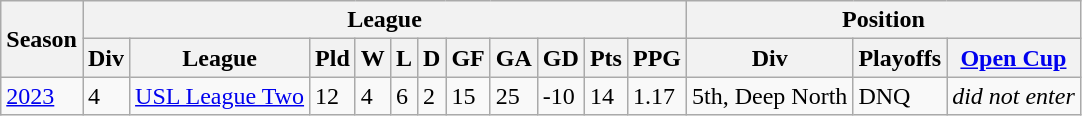<table class="wikitable">
<tr>
<th rowspan="2">Season</th>
<th colspan="11">League</th>
<th colspan="3">Position</th>
</tr>
<tr>
<th>Div</th>
<th>League</th>
<th>Pld</th>
<th>W</th>
<th>L</th>
<th>D</th>
<th>GF</th>
<th>GA</th>
<th>GD</th>
<th>Pts</th>
<th>PPG</th>
<th>Div</th>
<th>Playoffs</th>
<th><a href='#'>Open Cup</a></th>
</tr>
<tr>
<td><a href='#'>2023</a></td>
<td>4</td>
<td><a href='#'>USL League Two</a></td>
<td>12</td>
<td>4</td>
<td>6</td>
<td>2</td>
<td>15</td>
<td>25</td>
<td>-10</td>
<td>14</td>
<td>1.17</td>
<td>5th, Deep North</td>
<td>DNQ</td>
<td><em>did not enter</em></td>
</tr>
</table>
